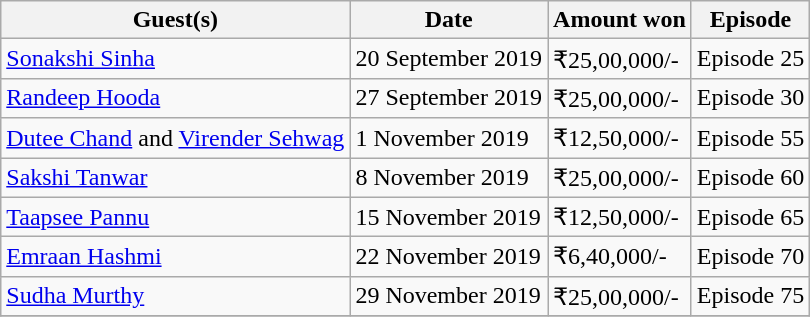<table class="wikitable">
<tr>
<th>Guest(s)</th>
<th>Date</th>
<th>Amount won</th>
<th>Episode</th>
</tr>
<tr>
<td><a href='#'>Sonakshi Sinha</a></td>
<td>20 September 2019</td>
<td>₹25,00,000/-</td>
<td>Episode 25</td>
</tr>
<tr>
<td><a href='#'>Randeep Hooda</a></td>
<td>27 September 2019</td>
<td>₹25,00,000/-</td>
<td>Episode 30</td>
</tr>
<tr>
<td><a href='#'>Dutee Chand</a> and <a href='#'>Virender Sehwag</a></td>
<td>1 November 2019</td>
<td>₹12,50,000/-</td>
<td>Episode 55</td>
</tr>
<tr>
<td><a href='#'>Sakshi Tanwar</a></td>
<td>8 November 2019</td>
<td>₹25,00,000/-</td>
<td>Episode 60</td>
</tr>
<tr>
<td><a href='#'>Taapsee Pannu</a></td>
<td>15 November 2019</td>
<td>₹12,50,000/-</td>
<td>Episode 65</td>
</tr>
<tr>
<td><a href='#'>Emraan Hashmi</a></td>
<td>22 November 2019</td>
<td>₹6,40,000/-</td>
<td>Episode 70</td>
</tr>
<tr>
<td><a href='#'>Sudha Murthy</a></td>
<td>29 November 2019</td>
<td>₹25,00,000/-</td>
<td>Episode 75</td>
</tr>
<tr>
</tr>
</table>
